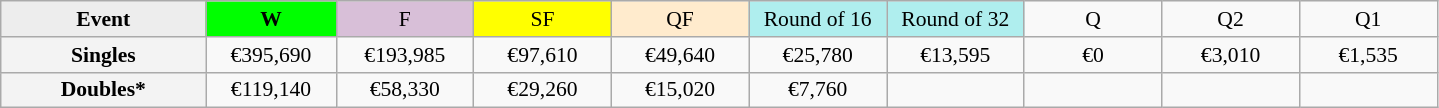<table class=wikitable style=font-size:90%;text-align:center>
<tr>
<td style="width:130px; background:#ededed;"><strong>Event</strong></td>
<td style="width:80px; background:lime;"><strong>W</strong></td>
<td style="width:85px; background:thistle;">F</td>
<td style="width:85px; background:#ff0;">SF</td>
<td style="width:85px; background:#ffebcd;">QF</td>
<td style="width:85px; background:#afeeee;">Round of 16</td>
<td style="width:85px; background:#afeeee;">Round of 32</td>
<td width=85>Q</td>
<td width=85>Q2</td>
<td width=85>Q1</td>
</tr>
<tr>
<td style="background:#f3f3f3;"><strong>Singles</strong></td>
<td>€395,690</td>
<td>€193,985</td>
<td>€97,610</td>
<td>€49,640</td>
<td>€25,780</td>
<td>€13,595</td>
<td>€0</td>
<td>€3,010</td>
<td>€1,535</td>
</tr>
<tr>
<td style="background:#f3f3f3;"><strong>Doubles*</strong></td>
<td>€119,140</td>
<td>€58,330</td>
<td>€29,260</td>
<td>€15,020</td>
<td>€7,760</td>
<td></td>
<td></td>
<td></td>
<td></td>
</tr>
</table>
